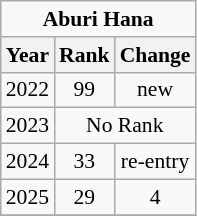<table class="wikitable" style="font-size: 90%; text-align: center;">
<tr>
<td colspan="3"><strong>Aburi Hana</strong></td>
</tr>
<tr>
<th>Year</th>
<th>Rank</th>
<th>Change</th>
</tr>
<tr>
<td>2022</td>
<td>99</td>
<td>new</td>
</tr>
<tr>
<td>2023</td>
<td colspan="2"> No Rank</td>
</tr>
<tr>
<td>2024</td>
<td>33</td>
<td> re-entry</td>
</tr>
<tr>
<td>2025</td>
<td>29</td>
<td> 4</td>
</tr>
<tr>
</tr>
</table>
